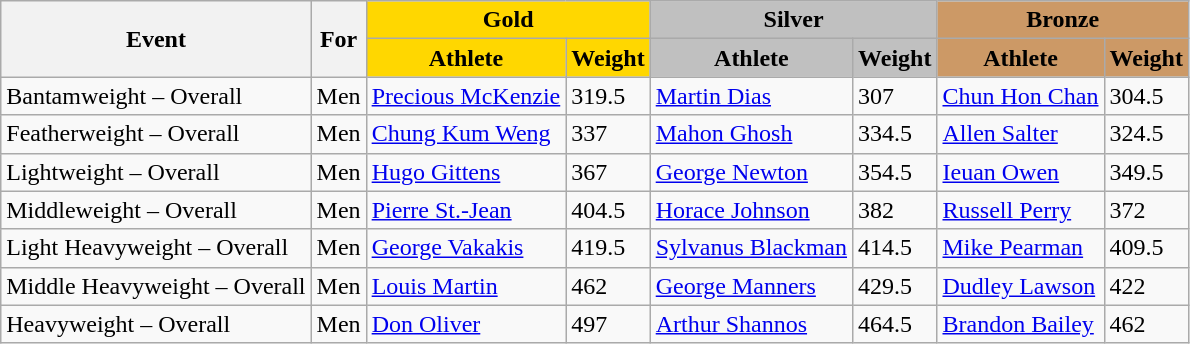<table class="wikitable">
<tr>
<th scope="col" rowspan=2>Event</th>
<th scope="col" rowspan=2>For</th>
<th scope="colgroup" colspan=2 style="background: gold;">Gold</th>
<th scope="colgroup" colspan=2 style="background: silver;">Silver</th>
<th scope="colgroup" colspan=2 style="background: #cc9966;">Bronze</th>
</tr>
<tr>
<th scope="col" style="background-color:gold;">Athlete</th>
<th scope="col" style="background-color:gold;">Weight</th>
<th scope="col" style="background-color:silver;">Athlete</th>
<th scope="col" style="background-color:silver;">Weight</th>
<th scope="col" style="background-color:#cc9966;">Athlete</th>
<th scope="col" style="background-color:#cc9966;">Weight</th>
</tr>
<tr>
<td>Bantamweight – Overall</td>
<td>Men</td>
<td><a href='#'>Precious McKenzie</a> </td>
<td>319.5</td>
<td><a href='#'>Martin Dias</a> </td>
<td>307</td>
<td><a href='#'>Chun Hon Chan</a> </td>
<td>304.5</td>
</tr>
<tr>
<td>Featherweight – Overall</td>
<td>Men</td>
<td><a href='#'>Chung Kum Weng</a> </td>
<td>337</td>
<td><a href='#'>Mahon Ghosh</a> </td>
<td>334.5</td>
<td><a href='#'>Allen Salter</a> </td>
<td>324.5</td>
</tr>
<tr>
<td>Lightweight – Overall</td>
<td>Men</td>
<td><a href='#'>Hugo Gittens</a> </td>
<td>367</td>
<td><a href='#'>George Newton</a> </td>
<td>354.5</td>
<td><a href='#'>Ieuan Owen</a> </td>
<td>349.5</td>
</tr>
<tr>
<td>Middleweight – Overall</td>
<td>Men</td>
<td><a href='#'>Pierre St.-Jean</a> </td>
<td>404.5</td>
<td><a href='#'>Horace Johnson</a> </td>
<td>382</td>
<td><a href='#'>Russell Perry</a> </td>
<td>372</td>
</tr>
<tr>
<td>Light Heavyweight – Overall</td>
<td>Men</td>
<td><a href='#'>George Vakakis</a> </td>
<td>419.5</td>
<td><a href='#'>Sylvanus Blackman</a> </td>
<td>414.5</td>
<td><a href='#'>Mike Pearman</a> </td>
<td>409.5</td>
</tr>
<tr>
<td>Middle Heavyweight – Overall</td>
<td>Men</td>
<td><a href='#'>Louis Martin</a> </td>
<td>462</td>
<td><a href='#'>George Manners</a> </td>
<td>429.5</td>
<td><a href='#'>Dudley Lawson</a> </td>
<td>422</td>
</tr>
<tr>
<td>Heavyweight – Overall</td>
<td>Men</td>
<td><a href='#'>Don Oliver</a> </td>
<td>497</td>
<td><a href='#'>Arthur Shannos</a> </td>
<td>464.5</td>
<td><a href='#'>Brandon Bailey</a> </td>
<td>462</td>
</tr>
</table>
